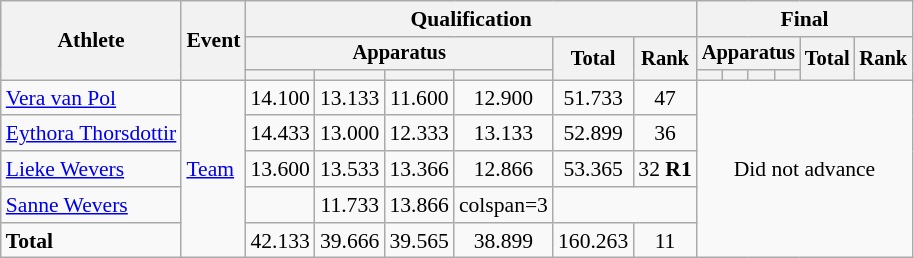<table class="wikitable" style="font-size:90%">
<tr>
<th rowspan=3>Athlete</th>
<th rowspan=3>Event</th>
<th colspan=6>Qualification</th>
<th colspan=6>Final</th>
</tr>
<tr style="font-size:95%">
<th colspan=4>Apparatus</th>
<th rowspan=2>Total</th>
<th rowspan=2>Rank</th>
<th colspan=4>Apparatus</th>
<th rowspan=2>Total</th>
<th rowspan=2>Rank</th>
</tr>
<tr style="font-size:95%">
<th></th>
<th></th>
<th></th>
<th></th>
<th></th>
<th></th>
<th></th>
<th></th>
</tr>
<tr align=center>
<td align=left><a href='#'>Vera van Pol</a></td>
<td align=left rowspan=5><a href='#'>Team</a></td>
<td>14.100</td>
<td>13.133</td>
<td>11.600</td>
<td>12.900</td>
<td>51.733</td>
<td>47</td>
<td colspan=6 rowspan=5>Did not advance</td>
</tr>
<tr align=center>
<td align=left><a href='#'>Eythora Thorsdottir</a></td>
<td>14.433</td>
<td>13.000</td>
<td>12.333</td>
<td>13.133</td>
<td>52.899</td>
<td>36</td>
</tr>
<tr align=center>
<td align=left><a href='#'>Lieke Wevers</a></td>
<td>13.600</td>
<td>13.533</td>
<td>13.366</td>
<td>12.866</td>
<td>53.365</td>
<td>32 <strong>R1</strong></td>
</tr>
<tr align=center>
<td align=left><a href='#'>Sanne Wevers</a></td>
<td></td>
<td>11.733</td>
<td>13.866</td>
<td>colspan=3 </td>
</tr>
<tr align=center>
<td align=left><strong>Total</strong></td>
<td>42.133</td>
<td>39.666</td>
<td>39.565</td>
<td>38.899</td>
<td>160.263</td>
<td>11</td>
</tr>
</table>
